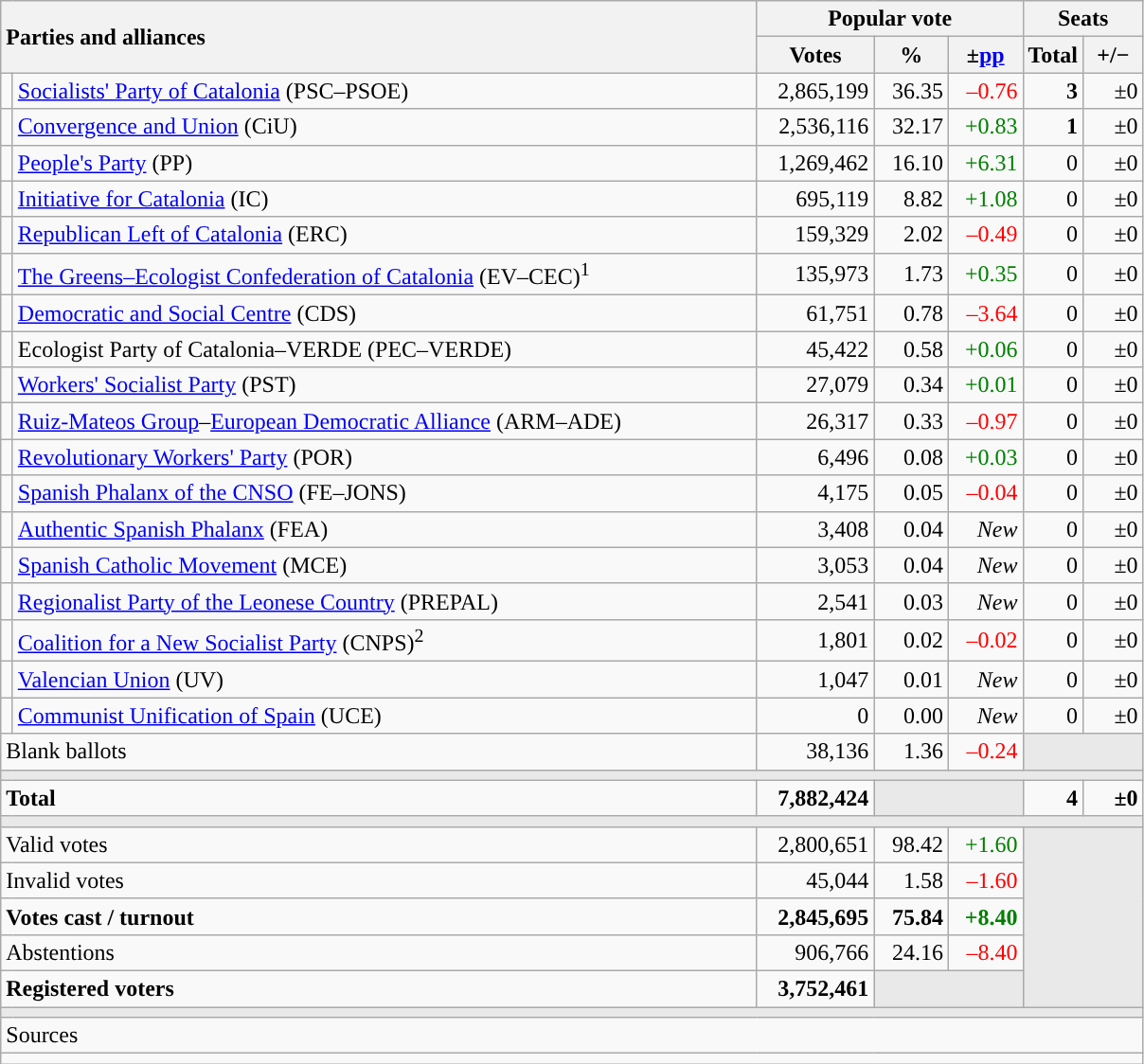<table class="wikitable" style="text-align:right;">
<tr>
<th style="text-align:left;" rowspan="2" colspan="2" width="525">Parties and alliances</th>
<th colspan="3">Popular vote</th>
<th colspan="2">Seats</th>
</tr>
<tr>
<th width="75">Votes</th>
<th width="45">%</th>
<th width="45">±<a href='#'>pp</a></th>
<th width="35">Total</th>
<th width="35">+/−</th>
</tr>
<tr>
<td width="1" style="color:inherit;background:"></td>
<td align="left"><a href='#'>Socialists' Party of Catalonia</a> (PSC–PSOE)</td>
<td>2,865,199</td>
<td>36.35</td>
<td style="color:red;">–0.76</td>
<td><strong>3</strong></td>
<td>±0</td>
</tr>
<tr>
<td style="color:inherit;background:"></td>
<td align="left"><a href='#'>Convergence and Union</a> (CiU)</td>
<td>2,536,116</td>
<td>32.17</td>
<td style="color:green;">+0.83</td>
<td><strong>1</strong></td>
<td>±0</td>
</tr>
<tr>
<td style="color:inherit;background:"></td>
<td align="left"><a href='#'>People's Party</a> (PP)</td>
<td>1,269,462</td>
<td>16.10</td>
<td style="color:green;">+6.31</td>
<td>0</td>
<td>±0</td>
</tr>
<tr>
<td style="color:inherit;background:"></td>
<td align="left"><a href='#'>Initiative for Catalonia</a> (IC)</td>
<td>695,119</td>
<td>8.82</td>
<td style="color:green;">+1.08</td>
<td>0</td>
<td>±0</td>
</tr>
<tr>
<td style="color:inherit;background:"></td>
<td align="left"><a href='#'>Republican Left of Catalonia</a> (ERC)</td>
<td>159,329</td>
<td>2.02</td>
<td style="color:red;">–0.49</td>
<td>0</td>
<td>±0</td>
</tr>
<tr>
<td style="color:inherit;background:"></td>
<td align="left"><a href='#'>The Greens–Ecologist Confederation of Catalonia</a> (EV–CEC)<sup>1</sup></td>
<td>135,973</td>
<td>1.73</td>
<td style="color:green;">+0.35</td>
<td>0</td>
<td>±0</td>
</tr>
<tr>
<td style="color:inherit;background:"></td>
<td align="left"><a href='#'>Democratic and Social Centre</a> (CDS)</td>
<td>61,751</td>
<td>0.78</td>
<td style="color:red;">–3.64</td>
<td>0</td>
<td>±0</td>
</tr>
<tr>
<td style="color:inherit;background:"></td>
<td align="left">Ecologist Party of Catalonia–VERDE (PEC–VERDE)</td>
<td>45,422</td>
<td>0.58</td>
<td style="color:green;">+0.06</td>
<td>0</td>
<td>±0</td>
</tr>
<tr>
<td style="color:inherit;background:"></td>
<td align="left"><a href='#'>Workers' Socialist Party</a> (PST)</td>
<td>27,079</td>
<td>0.34</td>
<td style="color:green;">+0.01</td>
<td>0</td>
<td>±0</td>
</tr>
<tr>
<td style="color:inherit;background:"></td>
<td align="left"><a href='#'>Ruiz-Mateos Group</a>–<a href='#'>European Democratic Alliance</a> (ARM–ADE)</td>
<td>26,317</td>
<td>0.33</td>
<td style="color:red;">–0.97</td>
<td>0</td>
<td>±0</td>
</tr>
<tr>
<td style="color:inherit;background:"></td>
<td align="left"><a href='#'>Revolutionary Workers' Party</a> (POR)</td>
<td>6,496</td>
<td>0.08</td>
<td style="color:green;">+0.03</td>
<td>0</td>
<td>±0</td>
</tr>
<tr>
<td style="color:inherit;background:"></td>
<td align="left"><a href='#'>Spanish Phalanx of the CNSO</a> (FE–JONS)</td>
<td>4,175</td>
<td>0.05</td>
<td style="color:red;">–0.04</td>
<td>0</td>
<td>±0</td>
</tr>
<tr>
<td style="color:inherit;background:"></td>
<td align="left"><a href='#'>Authentic Spanish Phalanx</a> (FEA)</td>
<td>3,408</td>
<td>0.04</td>
<td><em>New</em></td>
<td>0</td>
<td>±0</td>
</tr>
<tr>
<td style="color:inherit;background:"></td>
<td align="left"><a href='#'>Spanish Catholic Movement</a> (MCE)</td>
<td>3,053</td>
<td>0.04</td>
<td><em>New</em></td>
<td>0</td>
<td>±0</td>
</tr>
<tr>
<td style="color:inherit;background:"></td>
<td align="left"><a href='#'>Regionalist Party of the Leonese Country</a> (PREPAL)</td>
<td>2,541</td>
<td>0.03</td>
<td><em>New</em></td>
<td>0</td>
<td>±0</td>
</tr>
<tr>
<td style="color:inherit;background:"></td>
<td align="left"><a href='#'>Coalition for a New Socialist Party</a> (CNPS)<sup>2</sup></td>
<td>1,801</td>
<td>0.02</td>
<td style="color:red;">–0.02</td>
<td>0</td>
<td>±0</td>
</tr>
<tr>
<td style="color:inherit;background:"></td>
<td align="left"><a href='#'>Valencian Union</a> (UV)</td>
<td>1,047</td>
<td>0.01</td>
<td><em>New</em></td>
<td>0</td>
<td>±0</td>
</tr>
<tr>
<td style="color:inherit;background:"></td>
<td align="left"><a href='#'>Communist Unification of Spain</a> (UCE)</td>
<td>0</td>
<td>0.00</td>
<td><em>New</em></td>
<td>0</td>
<td>±0</td>
</tr>
<tr>
<td align="left" colspan="2">Blank ballots</td>
<td>38,136</td>
<td>1.36</td>
<td style="color:red;">–0.24</td>
<td bgcolor="#E9E9E9" colspan="2"></td>
</tr>
<tr>
<td colspan="7" bgcolor="#E9E9E9"></td>
</tr>
<tr style="font-weight:bold;">
<td align="left" colspan="2">Total</td>
<td>7,882,424</td>
<td bgcolor="#E9E9E9" colspan="2"></td>
<td>4</td>
<td>±0</td>
</tr>
<tr>
<td colspan="7" bgcolor="#E9E9E9"></td>
</tr>
<tr>
<td align="left" colspan="2">Valid votes</td>
<td>2,800,651</td>
<td>98.42</td>
<td style="color:green;">+1.60</td>
<td bgcolor="#E9E9E9" colspan="2" rowspan="5"></td>
</tr>
<tr>
<td align="left" colspan="2">Invalid votes</td>
<td>45,044</td>
<td>1.58</td>
<td style="color:red;">–1.60</td>
</tr>
<tr style="font-weight:bold;">
<td align="left" colspan="2">Votes cast / turnout</td>
<td>2,845,695</td>
<td>75.84</td>
<td style="color:green;">+8.40</td>
</tr>
<tr>
<td align="left" colspan="2">Abstentions</td>
<td>906,766</td>
<td>24.16</td>
<td style="color:red;">–8.40</td>
</tr>
<tr style="font-weight:bold;">
<td align="left" colspan="2">Registered voters</td>
<td>3,752,461</td>
<td bgcolor="#E9E9E9" colspan="2"></td>
</tr>
<tr>
<td colspan="7" bgcolor="#E9E9E9"></td>
</tr>
<tr>
<td align="left" colspan="7">Sources</td>
</tr>
<tr>
<td colspan="7" style="text-align:left; max-width:790px;"></td>
</tr>
</table>
